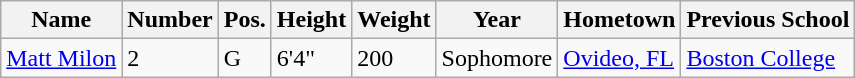<table class="wikitable sortable" border="1">
<tr>
<th>Name</th>
<th>Number</th>
<th>Pos.</th>
<th>Height</th>
<th>Weight</th>
<th>Year</th>
<th>Hometown</th>
<th class="unsortable">Previous School</th>
</tr>
<tr>
<td><a href='#'>Matt Milon</a></td>
<td>2</td>
<td>G</td>
<td>6'4"</td>
<td>200</td>
<td>Sophomore</td>
<td><a href='#'>Ovideo, FL</a></td>
<td><a href='#'>Boston College</a></td>
</tr>
</table>
